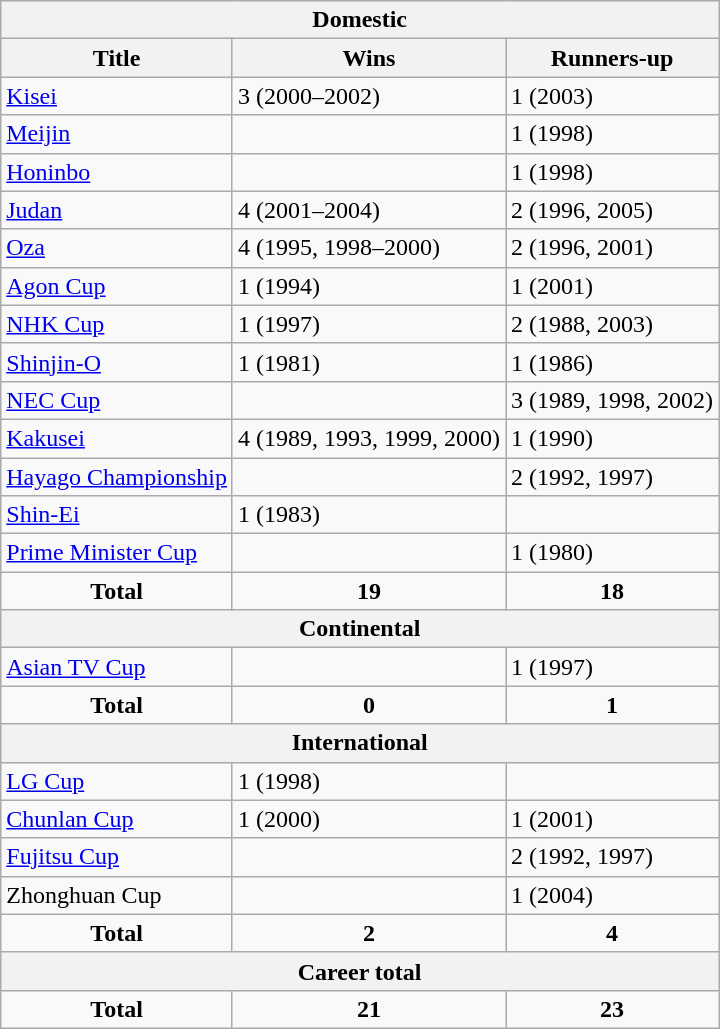<table class="wikitable">
<tr>
<th colspan=3>Domestic</th>
</tr>
<tr>
<th>Title</th>
<th>Wins</th>
<th>Runners-up</th>
</tr>
<tr>
<td><a href='#'>Kisei</a></td>
<td>3 (2000–2002)</td>
<td>1 (2003)</td>
</tr>
<tr>
<td><a href='#'>Meijin</a></td>
<td></td>
<td>1 (1998)</td>
</tr>
<tr>
<td><a href='#'>Honinbo</a></td>
<td></td>
<td>1 (1998)</td>
</tr>
<tr>
<td><a href='#'>Judan</a></td>
<td>4 (2001–2004)</td>
<td>2 (1996, 2005)</td>
</tr>
<tr>
<td><a href='#'>Oza</a></td>
<td>4 (1995, 1998–2000)</td>
<td>2 (1996, 2001)</td>
</tr>
<tr>
<td><a href='#'>Agon Cup</a></td>
<td>1 (1994)</td>
<td>1 (2001)</td>
</tr>
<tr>
<td><a href='#'>NHK Cup</a></td>
<td>1 (1997)</td>
<td>2 (1988, 2003)</td>
</tr>
<tr>
<td><a href='#'>Shinjin-O</a></td>
<td>1 (1981)</td>
<td>1 (1986)</td>
</tr>
<tr>
<td><a href='#'>NEC Cup</a></td>
<td></td>
<td>3 (1989, 1998, 2002)</td>
</tr>
<tr>
<td><a href='#'>Kakusei</a></td>
<td>4 (1989, 1993, 1999, 2000)</td>
<td>1 (1990)</td>
</tr>
<tr>
<td><a href='#'>Hayago Championship</a></td>
<td></td>
<td>2 (1992, 1997)</td>
</tr>
<tr>
<td><a href='#'>Shin-Ei</a></td>
<td>1 (1983)</td>
<td></td>
</tr>
<tr>
<td><a href='#'>Prime Minister Cup</a></td>
<td></td>
<td>1 (1980)</td>
</tr>
<tr align="center">
<td><strong>Total</strong></td>
<td><strong>19</strong></td>
<td><strong>18</strong></td>
</tr>
<tr>
<th colspan=3>Continental</th>
</tr>
<tr>
<td><a href='#'>Asian TV Cup</a></td>
<td></td>
<td>1 (1997)</td>
</tr>
<tr align="center">
<td><strong>Total</strong></td>
<td><strong>0</strong></td>
<td><strong>1</strong></td>
</tr>
<tr>
<th colspan=3>International</th>
</tr>
<tr>
<td><a href='#'>LG Cup</a></td>
<td>1 (1998)</td>
<td></td>
</tr>
<tr>
<td><a href='#'>Chunlan Cup</a></td>
<td>1 (2000)</td>
<td>1 (2001)</td>
</tr>
<tr>
<td><a href='#'>Fujitsu Cup</a></td>
<td></td>
<td>2 (1992, 1997)</td>
</tr>
<tr>
<td>Zhonghuan Cup</td>
<td></td>
<td>1 (2004)</td>
</tr>
<tr align="center">
<td><strong>Total</strong></td>
<td><strong>2</strong></td>
<td><strong>4</strong></td>
</tr>
<tr>
<th colspan=3>Career total</th>
</tr>
<tr align="center">
<td><strong>Total</strong></td>
<td><strong>21</strong></td>
<td><strong>23</strong></td>
</tr>
</table>
